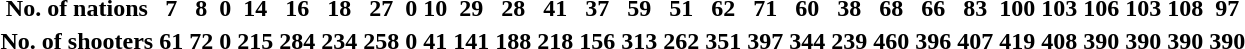<table>
<tr>
</tr>
<tr>
</tr>
<tr>
</tr>
<tr>
</tr>
<tr>
</tr>
<tr>
</tr>
<tr>
</tr>
<tr>
</tr>
<tr>
</tr>
<tr>
</tr>
<tr>
</tr>
<tr>
</tr>
<tr>
</tr>
<tr>
</tr>
<tr>
</tr>
<tr>
</tr>
<tr>
</tr>
<tr>
</tr>
<tr>
</tr>
<tr>
</tr>
<tr>
</tr>
<tr>
</tr>
<tr>
</tr>
<tr>
</tr>
<tr>
</tr>
<tr>
</tr>
<tr>
</tr>
<tr>
</tr>
<tr>
</tr>
<tr>
</tr>
<tr>
</tr>
<tr>
</tr>
<tr>
</tr>
<tr>
</tr>
<tr>
</tr>
<tr>
</tr>
<tr>
</tr>
<tr>
</tr>
<tr>
</tr>
<tr>
</tr>
<tr>
</tr>
<tr>
</tr>
<tr>
</tr>
<tr>
</tr>
<tr>
</tr>
<tr>
</tr>
<tr>
</tr>
<tr>
</tr>
<tr>
</tr>
<tr>
</tr>
<tr>
</tr>
<tr>
</tr>
<tr>
</tr>
<tr>
</tr>
<tr>
</tr>
<tr>
</tr>
<tr>
</tr>
<tr>
</tr>
<tr>
</tr>
<tr>
</tr>
<tr>
</tr>
<tr>
</tr>
<tr>
</tr>
<tr>
</tr>
<tr>
</tr>
<tr>
</tr>
<tr>
</tr>
<tr>
</tr>
<tr>
</tr>
<tr>
</tr>
<tr>
</tr>
<tr>
</tr>
<tr>
</tr>
<tr>
</tr>
<tr>
</tr>
<tr>
</tr>
<tr>
</tr>
<tr>
</tr>
<tr>
</tr>
<tr>
</tr>
<tr>
</tr>
<tr>
</tr>
<tr>
</tr>
<tr>
</tr>
<tr>
</tr>
<tr>
</tr>
<tr>
</tr>
<tr>
</tr>
<tr>
</tr>
<tr>
</tr>
<tr>
</tr>
<tr>
</tr>
<tr>
</tr>
<tr>
</tr>
<tr>
</tr>
<tr>
</tr>
<tr>
</tr>
<tr>
</tr>
<tr>
</tr>
<tr>
</tr>
<tr>
</tr>
<tr>
</tr>
<tr>
</tr>
<tr>
</tr>
<tr>
</tr>
<tr>
</tr>
<tr>
</tr>
<tr>
</tr>
<tr>
</tr>
<tr>
</tr>
<tr>
</tr>
<tr>
</tr>
<tr>
</tr>
<tr>
</tr>
<tr>
</tr>
<tr>
</tr>
<tr>
</tr>
<tr>
</tr>
<tr>
</tr>
<tr>
</tr>
<tr>
</tr>
<tr>
</tr>
<tr>
</tr>
<tr>
</tr>
<tr>
</tr>
<tr>
</tr>
<tr>
</tr>
<tr>
</tr>
<tr>
</tr>
<tr>
</tr>
<tr>
</tr>
<tr>
</tr>
<tr>
</tr>
<tr>
</tr>
<tr>
</tr>
<tr>
</tr>
<tr>
</tr>
<tr>
</tr>
<tr>
</tr>
<tr>
</tr>
<tr>
</tr>
<tr>
</tr>
<tr>
</tr>
<tr>
</tr>
<tr>
</tr>
<tr>
</tr>
<tr>
</tr>
<tr>
</tr>
<tr>
</tr>
<tr align=center>
<th>No. of nations</th>
<th>7</th>
<th>8</th>
<th>0</th>
<th>14</th>
<th>16</th>
<th>18</th>
<th>27</th>
<th>0</th>
<th>10</th>
<th>29</th>
<th>28</th>
<th>41</th>
<th>37</th>
<th>59</th>
<th>51</th>
<th>62</th>
<th>71</th>
<th>60</th>
<th>38</th>
<th>68</th>
<th>66</th>
<th>83</th>
<th>100</th>
<th>103</th>
<th>106</th>
<th>103</th>
<th>108</th>
<th>97</th>
<th></th>
<th></th>
<th></th>
</tr>
<tr align=center>
<th>No. of shooters</th>
<th>61</th>
<th>72</th>
<th>0</th>
<th>215</th>
<th>284</th>
<th>234</th>
<th>258</th>
<th>0</th>
<th>41</th>
<th>141</th>
<th>188</th>
<th>218</th>
<th>156</th>
<th>313</th>
<th>262</th>
<th>351</th>
<th>397</th>
<th>344</th>
<th>239</th>
<th>460</th>
<th>396</th>
<th>407</th>
<th>419</th>
<th>408</th>
<th>390</th>
<th>390</th>
<th>390</th>
<th>390</th>
<th></th>
<th></th>
<th></th>
</tr>
<tr>
</tr>
</table>
